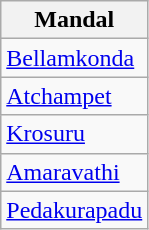<table class="wikitable sortable static-row-numbers static-row-header-hash">
<tr>
<th>Mandal</th>
</tr>
<tr>
<td><a href='#'>Bellamkonda</a></td>
</tr>
<tr>
<td><a href='#'>Atchampet</a></td>
</tr>
<tr>
<td><a href='#'>Krosuru</a></td>
</tr>
<tr>
<td><a href='#'>Amaravathi</a></td>
</tr>
<tr>
<td><a href='#'>Pedakurapadu</a></td>
</tr>
</table>
